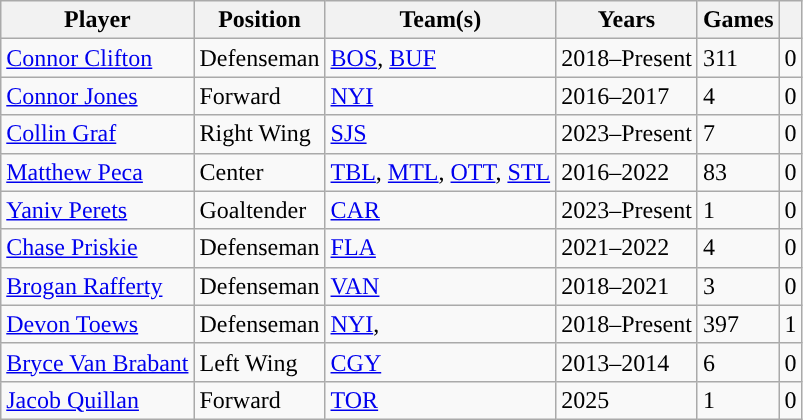<table class="wikitable sortable">
<tr>
<th>Player</th>
<th>Position</th>
<th>Team(s)</th>
<th>Years</th>
<th>Games</th>
<th><a href='#'></a></th>
</tr>
<tr>
<td><a href='#'>Connor Clifton</a></td>
<td>Defenseman</td>
<td><a href='#'>BOS</a>, <a href='#'>BUF</a></td>
<td>2018–Present</td>
<td>311</td>
<td>0</td>
</tr>
<tr>
<td><a href='#'>Connor Jones</a></td>
<td>Forward</td>
<td><a href='#'>NYI</a></td>
<td>2016–2017</td>
<td>4</td>
<td>0</td>
</tr>
<tr>
<td><a href='#'>Collin Graf</a></td>
<td>Right Wing</td>
<td><a href='#'>SJS</a></td>
<td>2023–Present</td>
<td>7</td>
<td>0</td>
</tr>
<tr>
<td><a href='#'>Matthew Peca</a></td>
<td>Center</td>
<td><a href='#'>TBL</a>, <a href='#'>MTL</a>, <a href='#'>OTT</a>, <a href='#'>STL</a></td>
<td>2016–2022</td>
<td>83</td>
<td>0</td>
</tr>
<tr>
<td><a href='#'>Yaniv Perets</a></td>
<td>Goaltender</td>
<td><a href='#'>CAR</a></td>
<td>2023–Present</td>
<td>1</td>
<td>0</td>
</tr>
<tr>
<td><a href='#'>Chase Priskie</a></td>
<td>Defenseman</td>
<td><a href='#'>FLA</a></td>
<td>2021–2022</td>
<td>4</td>
<td>0</td>
</tr>
<tr>
<td><a href='#'>Brogan Rafferty</a></td>
<td>Defenseman</td>
<td><a href='#'>VAN</a></td>
<td>2018–2021</td>
<td>3</td>
<td>0</td>
</tr>
<tr>
<td><a href='#'>Devon Toews</a></td>
<td>Defenseman</td>
<td><a href='#'>NYI</a>, <span><strong></strong></span></td>
<td>2018–Present</td>
<td>397</td>
<td>1</td>
</tr>
<tr>
<td><a href='#'>Bryce Van Brabant</a></td>
<td>Left Wing</td>
<td><a href='#'>CGY</a></td>
<td>2013–2014</td>
<td>6</td>
<td>0</td>
</tr>
<tr>
<td><a href='#'>Jacob Quillan</a></td>
<td>Forward</td>
<td><a href='#'>TOR</a></td>
<td>2025</td>
<td>1</td>
<td>0</td>
</tr>
</table>
